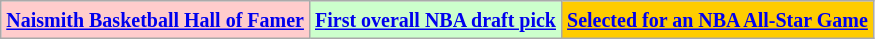<table class="wikitable">
<tr>
<td bgcolor="#FFCCCC"><small><strong><a href='#'>Naismith Basketball Hall of Famer</a></strong></small></td>
<td bgcolor="#CCFFCC"><small><strong><a href='#'>First overall NBA draft pick</a></strong></small></td>
<td bgcolor="FFCC00"><small><strong><a href='#'>Selected for an NBA All-Star Game</a></strong></small></td>
</tr>
</table>
